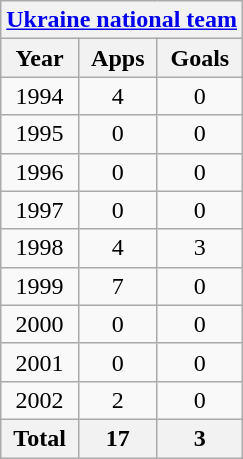<table class="wikitable" style="text-align:center">
<tr>
<th colspan=3><a href='#'>Ukraine national team</a></th>
</tr>
<tr>
<th>Year</th>
<th>Apps</th>
<th>Goals</th>
</tr>
<tr>
<td>1994</td>
<td>4</td>
<td>0</td>
</tr>
<tr>
<td>1995</td>
<td>0</td>
<td>0</td>
</tr>
<tr>
<td>1996</td>
<td>0</td>
<td>0</td>
</tr>
<tr>
<td>1997</td>
<td>0</td>
<td>0</td>
</tr>
<tr>
<td>1998</td>
<td>4</td>
<td>3</td>
</tr>
<tr>
<td>1999</td>
<td>7</td>
<td>0</td>
</tr>
<tr>
<td>2000</td>
<td>0</td>
<td>0</td>
</tr>
<tr>
<td>2001</td>
<td>0</td>
<td>0</td>
</tr>
<tr>
<td>2002</td>
<td>2</td>
<td>0</td>
</tr>
<tr>
<th>Total</th>
<th>17</th>
<th>3</th>
</tr>
</table>
